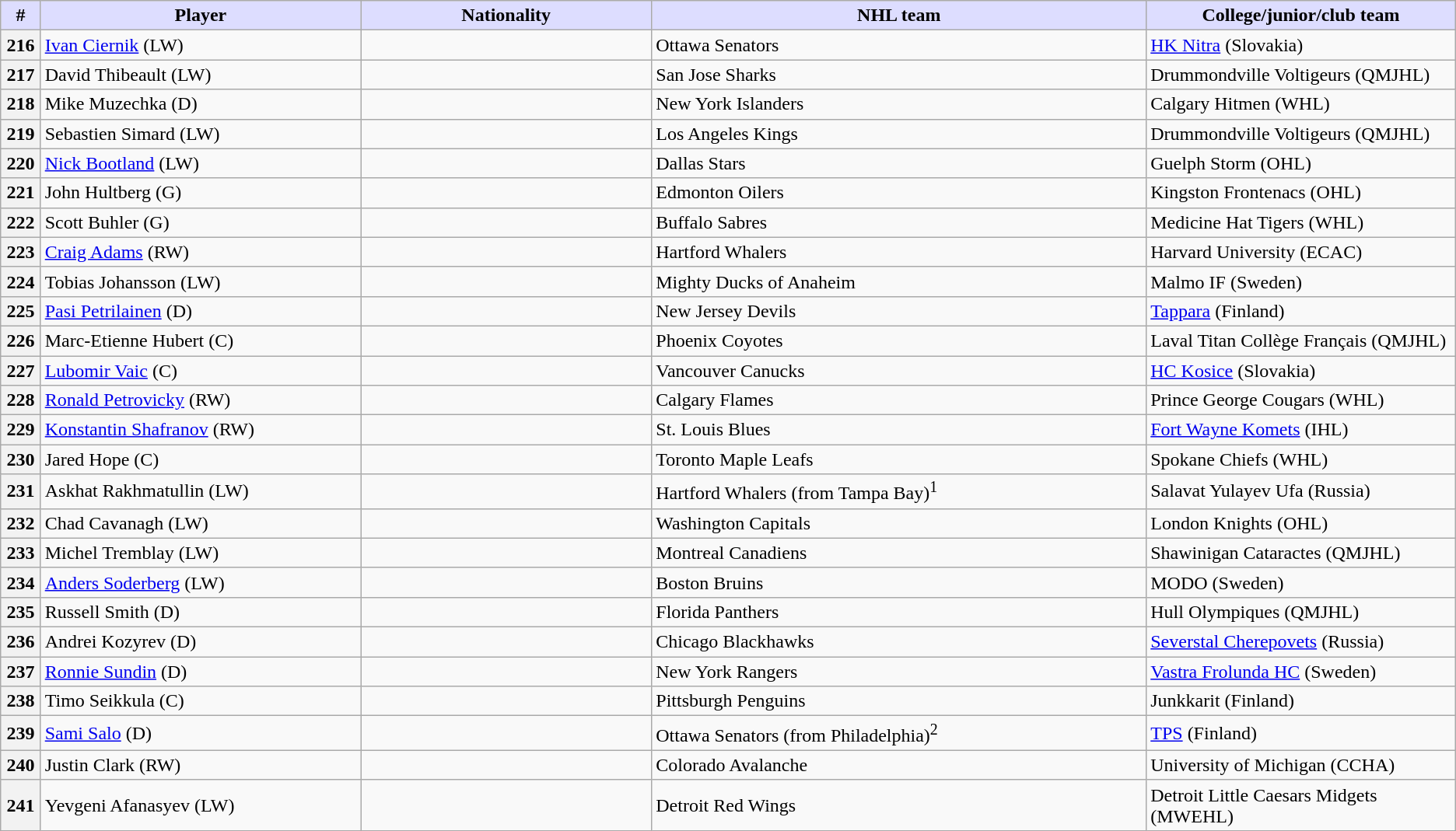<table class="wikitable">
<tr>
<th style="background:#ddf; width:2.75%;">#</th>
<th style="background:#ddf; width:22.0%;">Player</th>
<th style="background:#ddf; width:20.0%;">Nationality</th>
<th style="background:#ddf; width:34.0%;">NHL team</th>
<th style="background:#ddf; width:100.0%;">College/junior/club team</th>
</tr>
<tr>
<th>216</th>
<td><a href='#'>Ivan Ciernik</a> (LW)</td>
<td></td>
<td>Ottawa Senators</td>
<td><a href='#'>HK Nitra</a> (Slovakia)</td>
</tr>
<tr>
<th>217</th>
<td>David Thibeault (LW)</td>
<td></td>
<td>San Jose Sharks</td>
<td>Drummondville Voltigeurs (QMJHL)</td>
</tr>
<tr>
<th>218</th>
<td>Mike Muzechka (D)</td>
<td></td>
<td>New York Islanders</td>
<td>Calgary Hitmen (WHL)</td>
</tr>
<tr>
<th>219</th>
<td>Sebastien Simard (LW)</td>
<td></td>
<td>Los Angeles Kings</td>
<td>Drummondville Voltigeurs (QMJHL)</td>
</tr>
<tr>
<th>220</th>
<td><a href='#'>Nick Bootland</a> (LW)</td>
<td></td>
<td>Dallas Stars</td>
<td>Guelph Storm (OHL)</td>
</tr>
<tr>
<th>221</th>
<td>John Hultberg (G)</td>
<td></td>
<td>Edmonton Oilers</td>
<td>Kingston Frontenacs (OHL)</td>
</tr>
<tr>
<th>222</th>
<td>Scott Buhler (G)</td>
<td></td>
<td>Buffalo Sabres</td>
<td>Medicine Hat Tigers (WHL)</td>
</tr>
<tr>
<th>223</th>
<td><a href='#'>Craig Adams</a> (RW)</td>
<td></td>
<td>Hartford Whalers</td>
<td>Harvard University (ECAC)</td>
</tr>
<tr>
<th>224</th>
<td Tobias Johansson (ice hockey)>Tobias Johansson (LW)</td>
<td></td>
<td>Mighty Ducks of Anaheim</td>
<td>Malmo IF (Sweden)</td>
</tr>
<tr>
<th>225</th>
<td><a href='#'>Pasi Petrilainen</a> (D)</td>
<td></td>
<td>New Jersey Devils</td>
<td><a href='#'>Tappara</a> (Finland)</td>
</tr>
<tr>
<th>226</th>
<td>Marc-Etienne Hubert (C)</td>
<td></td>
<td>Phoenix Coyotes</td>
<td>Laval Titan Collège Français (QMJHL)</td>
</tr>
<tr>
<th>227</th>
<td><a href='#'>Lubomir Vaic</a> (C)</td>
<td></td>
<td>Vancouver Canucks</td>
<td><a href='#'>HC Kosice</a> (Slovakia)</td>
</tr>
<tr>
<th>228</th>
<td><a href='#'>Ronald Petrovicky</a> (RW)</td>
<td></td>
<td>Calgary Flames</td>
<td>Prince George Cougars (WHL)</td>
</tr>
<tr>
<th>229</th>
<td><a href='#'>Konstantin Shafranov</a> (RW)</td>
<td></td>
<td>St. Louis Blues</td>
<td><a href='#'>Fort Wayne Komets</a> (IHL)</td>
</tr>
<tr>
<th>230</th>
<td>Jared Hope (C)</td>
<td></td>
<td>Toronto Maple Leafs</td>
<td>Spokane Chiefs (WHL)</td>
</tr>
<tr>
<th>231</th>
<td>Askhat Rakhmatullin (LW)</td>
<td></td>
<td>Hartford Whalers (from Tampa Bay)<sup>1</sup></td>
<td>Salavat Yulayev Ufa (Russia)</td>
</tr>
<tr>
<th>232</th>
<td>Chad Cavanagh (LW)</td>
<td></td>
<td>Washington Capitals</td>
<td>London Knights (OHL)</td>
</tr>
<tr>
<th>233</th>
<td>Michel Tremblay (LW)</td>
<td></td>
<td>Montreal Canadiens</td>
<td>Shawinigan Cataractes (QMJHL)</td>
</tr>
<tr>
<th>234</th>
<td><a href='#'>Anders Soderberg</a> (LW)</td>
<td></td>
<td>Boston Bruins</td>
<td>MODO (Sweden)</td>
</tr>
<tr>
<th>235</th>
<td>Russell Smith (D)</td>
<td></td>
<td>Florida Panthers</td>
<td>Hull Olympiques (QMJHL)</td>
</tr>
<tr>
<th>236</th>
<td>Andrei Kozyrev (D)</td>
<td></td>
<td>Chicago Blackhawks</td>
<td><a href='#'>Severstal Cherepovets</a> (Russia)</td>
</tr>
<tr>
<th>237</th>
<td><a href='#'>Ronnie Sundin</a> (D)</td>
<td></td>
<td>New York Rangers</td>
<td><a href='#'>Vastra Frolunda HC</a> (Sweden)</td>
</tr>
<tr>
<th>238</th>
<td>Timo Seikkula (C)</td>
<td></td>
<td>Pittsburgh Penguins</td>
<td>Junkkarit (Finland)</td>
</tr>
<tr>
<th>239</th>
<td><a href='#'>Sami Salo</a> (D)</td>
<td></td>
<td>Ottawa Senators (from Philadelphia)<sup>2</sup></td>
<td><a href='#'>TPS</a> (Finland)</td>
</tr>
<tr>
<th>240</th>
<td>Justin Clark (RW)</td>
<td></td>
<td>Colorado Avalanche</td>
<td>University of Michigan (CCHA)</td>
</tr>
<tr>
<th>241</th>
<td>Yevgeni Afanasyev (LW)</td>
<td></td>
<td>Detroit Red Wings</td>
<td>Detroit Little Caesars Midgets (MWEHL)</td>
</tr>
</table>
